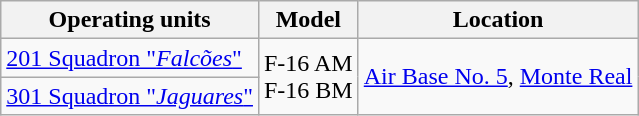<table class="wikitable">
<tr>
<th>Operating units</th>
<th>Model</th>
<th>Location</th>
</tr>
<tr>
<td><a href='#'>201 Squadron "<em>Falcões</em>"</a></td>
<td rowspan="2">F-16 AM<br>F-16 BM</td>
<td rowspan="2"><a href='#'>Air Base No. 5</a>, <a href='#'>Monte Real</a></td>
</tr>
<tr>
<td><a href='#'>301 Squadron "<em>Jaguares</em>"</a></td>
</tr>
</table>
